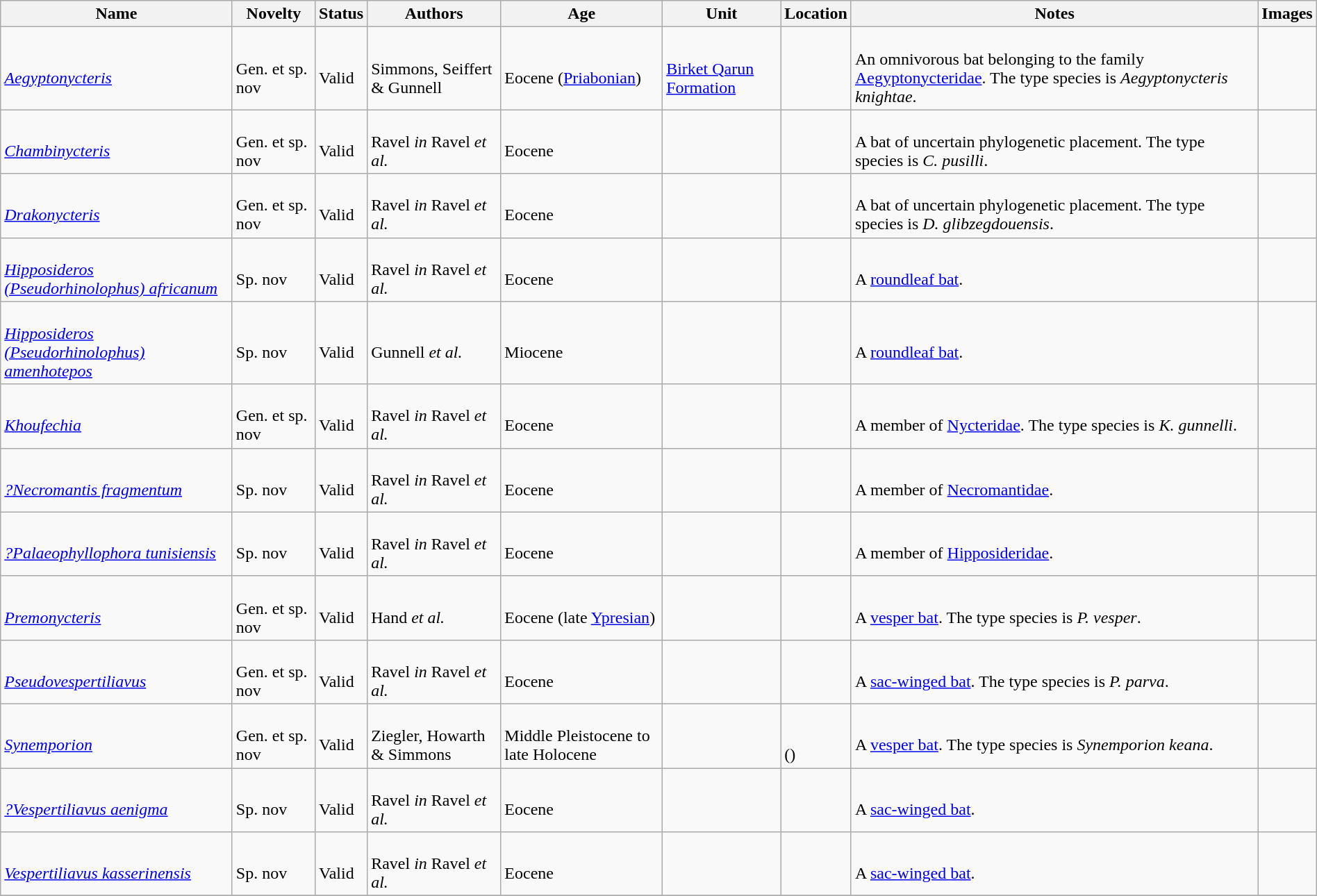<table class="wikitable sortable" align="center" width="100%">
<tr>
<th>Name</th>
<th>Novelty</th>
<th>Status</th>
<th>Authors</th>
<th>Age</th>
<th>Unit</th>
<th>Location</th>
<th>Notes</th>
<th>Images</th>
</tr>
<tr>
<td><br><em><a href='#'>Aegyptonycteris</a></em></td>
<td><br>Gen. et sp. nov</td>
<td><br>Valid</td>
<td><br>Simmons, Seiffert & Gunnell</td>
<td><br>Eocene (<a href='#'>Priabonian</a>)</td>
<td><br><a href='#'>Birket Qarun Formation</a></td>
<td><br></td>
<td><br>An omnivorous bat belonging to the family <a href='#'>Aegyptonycteridae</a>. The type species is <em>Aegyptonycteris knightae</em>.</td>
<td></td>
</tr>
<tr>
<td><br><em><a href='#'>Chambinycteris</a></em></td>
<td><br>Gen. et sp. nov</td>
<td><br>Valid</td>
<td><br>Ravel <em>in</em> Ravel <em>et al.</em></td>
<td><br>Eocene</td>
<td></td>
<td><br></td>
<td><br>A bat of uncertain phylogenetic placement. The type species is <em>C. pusilli</em>.</td>
<td></td>
</tr>
<tr>
<td><br><em><a href='#'>Drakonycteris</a></em></td>
<td><br>Gen. et sp. nov</td>
<td><br>Valid</td>
<td><br>Ravel <em>in</em> Ravel <em>et al.</em></td>
<td><br>Eocene</td>
<td></td>
<td><br></td>
<td><br>A bat of uncertain phylogenetic placement. The type species is <em>D. glibzegdouensis</em>.</td>
<td></td>
</tr>
<tr>
<td><br><em><a href='#'>Hipposideros (Pseudorhinolophus) africanum</a></em></td>
<td><br>Sp. nov</td>
<td><br>Valid</td>
<td><br>Ravel <em>in</em> Ravel <em>et al.</em></td>
<td><br>Eocene</td>
<td></td>
<td><br></td>
<td><br>A <a href='#'>roundleaf bat</a>.</td>
<td></td>
</tr>
<tr>
<td><br><em><a href='#'>Hipposideros (Pseudorhinolophus) amenhotepos</a></em></td>
<td><br>Sp. nov</td>
<td><br>Valid</td>
<td><br>Gunnell <em>et al.</em></td>
<td><br>Miocene</td>
<td></td>
<td><br></td>
<td><br>A <a href='#'>roundleaf bat</a>.</td>
<td></td>
</tr>
<tr>
<td><br><em><a href='#'>Khoufechia</a></em></td>
<td><br>Gen. et sp. nov</td>
<td><br>Valid</td>
<td><br>Ravel <em>in</em> Ravel <em>et al.</em></td>
<td><br>Eocene</td>
<td></td>
<td><br></td>
<td><br>A member of <a href='#'>Nycteridae</a>. The type species is <em>K. gunnelli</em>.</td>
<td></td>
</tr>
<tr>
<td><br><em><a href='#'>?Necromantis fragmentum</a></em></td>
<td><br>Sp. nov</td>
<td><br>Valid</td>
<td><br>Ravel <em>in</em> Ravel <em>et al.</em></td>
<td><br>Eocene</td>
<td></td>
<td><br></td>
<td><br>A member of <a href='#'>Necromantidae</a>.</td>
<td></td>
</tr>
<tr>
<td><br><em><a href='#'>?Palaeophyllophora tunisiensis</a></em></td>
<td><br>Sp. nov</td>
<td><br>Valid</td>
<td><br>Ravel <em>in</em> Ravel <em>et al.</em></td>
<td><br>Eocene</td>
<td></td>
<td><br></td>
<td><br>A member of <a href='#'>Hipposideridae</a>.</td>
<td></td>
</tr>
<tr>
<td><br><em><a href='#'>Premonycteris</a></em></td>
<td><br>Gen. et sp. nov</td>
<td><br>Valid</td>
<td><br>Hand <em>et al.</em></td>
<td><br>Eocene (late <a href='#'>Ypresian</a>)</td>
<td></td>
<td><br></td>
<td><br>A <a href='#'>vesper bat</a>. The type species is <em>P. vesper</em>.</td>
<td></td>
</tr>
<tr>
<td><br><em><a href='#'>Pseudovespertiliavus</a></em></td>
<td><br>Gen. et sp. nov</td>
<td><br>Valid</td>
<td><br>Ravel <em>in</em> Ravel <em>et al.</em></td>
<td><br>Eocene</td>
<td></td>
<td><br></td>
<td><br>A <a href='#'>sac-winged bat</a>. The type species is <em>P. parva</em>.</td>
<td></td>
</tr>
<tr>
<td><br><em><a href='#'>Synemporion</a></em></td>
<td><br>Gen. et sp. nov</td>
<td><br>Valid</td>
<td><br>Ziegler, Howarth & Simmons</td>
<td><br>Middle Pleistocene to late Holocene</td>
<td></td>
<td><br><br>()</td>
<td><br>A <a href='#'>vesper bat</a>. The type species is <em>Synemporion keana</em>.</td>
<td></td>
</tr>
<tr>
<td><br><em><a href='#'>?Vespertiliavus aenigma</a></em></td>
<td><br>Sp. nov</td>
<td><br>Valid</td>
<td><br>Ravel <em>in</em> Ravel <em>et al.</em></td>
<td><br>Eocene</td>
<td></td>
<td><br></td>
<td><br>A <a href='#'>sac-winged bat</a>.</td>
<td></td>
</tr>
<tr>
<td><br><em><a href='#'>Vespertiliavus kasserinensis</a></em></td>
<td><br>Sp. nov</td>
<td><br>Valid</td>
<td><br>Ravel <em>in</em> Ravel <em>et al.</em></td>
<td><br>Eocene</td>
<td></td>
<td><br></td>
<td><br>A <a href='#'>sac-winged bat</a>.</td>
<td></td>
</tr>
<tr>
</tr>
</table>
